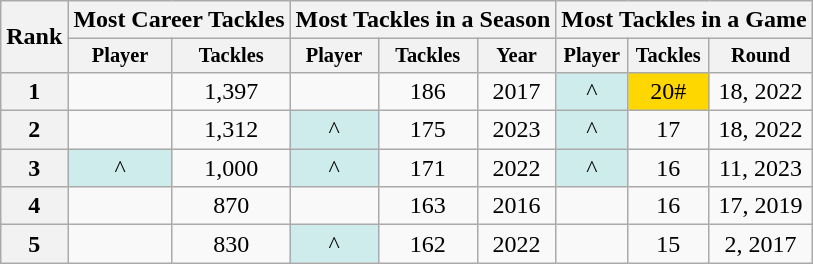<table class="wikitable plainrowheaders"  style="text-align: center">
<tr>
<th rowspan="2">Rank</th>
<th colspan="2">Most Career Tackles</th>
<th colspan="3">Most Tackles in a Season</th>
<th colspan="3">Most Tackles in a Game</th>
</tr>
<tr style="font-size:85%">
<th>Player</th>
<th>Tackles</th>
<th>Player</th>
<th>Tackles</th>
<th>Year</th>
<th>Player</th>
<th>Tackles</th>
<th>Round</th>
</tr>
<tr>
<th>1</th>
<td></td>
<td>1,397</td>
<td></td>
<td>186</td>
<td>2017</td>
<td style="background:#cfecec;">^</td>
<td style="background:gold;">20#</td>
<td>18, 2022</td>
</tr>
<tr>
<th>2</th>
<td></td>
<td>1,312</td>
<td style="background:#cfecec;">^</td>
<td>175</td>
<td>2023</td>
<td style="background:#cfecec;">^</td>
<td>17</td>
<td>18, 2022</td>
</tr>
<tr>
<th>3</th>
<td style="background:#cfecec;">^</td>
<td>1,000</td>
<td style="background:#cfecec;">^</td>
<td>171</td>
<td>2022</td>
<td style="background:#cfecec;">^</td>
<td>16</td>
<td>11, 2023</td>
</tr>
<tr>
<th>4</th>
<td></td>
<td>870</td>
<td></td>
<td>163</td>
<td>2016</td>
<td></td>
<td>16</td>
<td>17, 2019</td>
</tr>
<tr>
<th>5</th>
<td></td>
<td>830</td>
<td style="background:#cfecec;">^</td>
<td>162</td>
<td>2022</td>
<td></td>
<td>15</td>
<td>2, 2017</td>
</tr>
</table>
